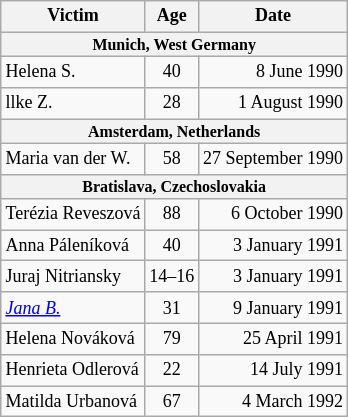<table class="wikitable" style="text-align:center; font-size:9pt; float:right; margin-left:10px;">
<tr>
<th>Victim</th>
<th>Age</th>
<th>Date</th>
</tr>
<tr>
<th colspan="3" style="font-size:8pt;">Munich, West Germany</th>
</tr>
<tr>
<td style="text-align:left;">Helena S.</td>
<td>40</td>
<td style="text-align:right;">8 June 1990</td>
</tr>
<tr>
<td style="text-align:left;">llke Z.</td>
<td>28</td>
<td style="text-align:right;">1 August 1990</td>
</tr>
<tr>
<th colspan="3" style="font-size:8pt;">Amsterdam, Netherlands</th>
</tr>
<tr>
<td style="text-align:left;">Maria van der W.</td>
<td>58</td>
<td style="text-align:right;">27 September 1990</td>
</tr>
<tr>
<th colspan="3" style="font-size:8pt;">Bratislava, Czechoslovakia</th>
</tr>
<tr>
<td style="text-align:left;">Terézia Reveszová</td>
<td>88</td>
<td style="text-align:right;">6 October 1990</td>
</tr>
<tr>
<td style="text-align:left;">Anna Páleníková</td>
<td>40</td>
<td style="text-align:right;">3 January 1991</td>
</tr>
<tr>
<td style="text-align:left;">Juraj Nitriansky</td>
<td>14–16</td>
<td style="text-align:right;">3 January 1991</td>
</tr>
<tr>
<td style="text-align:left;"><em><a href='#'>Jana B.</a></em></td>
<td>31</td>
<td style="text-align:right;">9 January 1991</td>
</tr>
<tr>
<td style="text-align:left;">Helena Nováková</td>
<td>79</td>
<td style="text-align:right;">25 April 1991</td>
</tr>
<tr>
<td style="text-align:left;">Henrieta Odlerová</td>
<td>22</td>
<td style="text-align:right;">14 July 1991</td>
</tr>
<tr>
<td style="text-align:left;">Matilda Urbanová</td>
<td>67</td>
<td style="text-align:right;">4 March 1992</td>
</tr>
</table>
